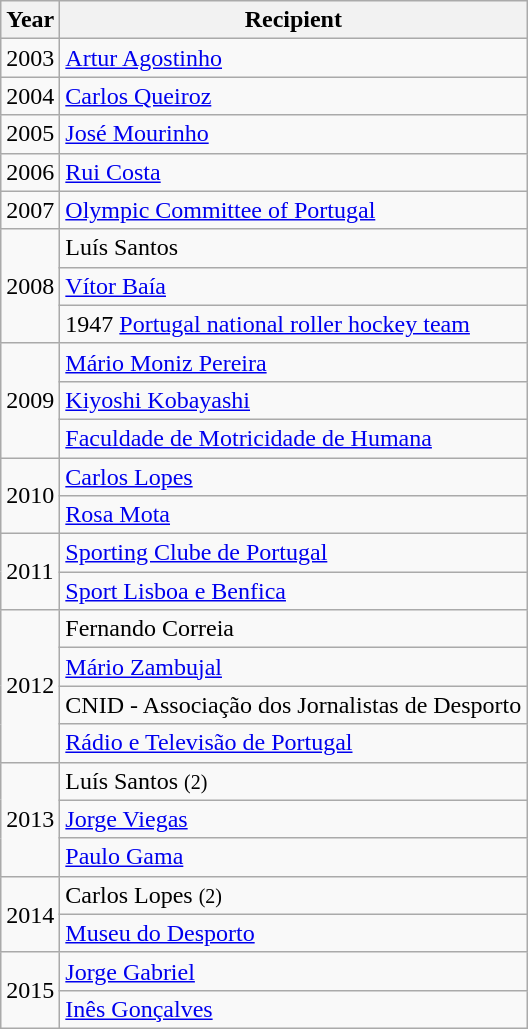<table class="wikitable sortable">
<tr>
<th><strong>Year</strong></th>
<th><strong>Recipient</strong></th>
</tr>
<tr>
<td>2003</td>
<td><a href='#'>Artur Agostinho</a></td>
</tr>
<tr>
<td>2004</td>
<td><a href='#'>Carlos Queiroz</a></td>
</tr>
<tr>
<td>2005</td>
<td><a href='#'>José Mourinho</a></td>
</tr>
<tr>
<td>2006</td>
<td><a href='#'>Rui Costa</a></td>
</tr>
<tr>
<td>2007</td>
<td><a href='#'>Olympic Committee of Portugal</a></td>
</tr>
<tr>
<td rowspan=3>2008</td>
<td>Luís Santos</td>
</tr>
<tr>
<td><a href='#'>Vítor Baía</a></td>
</tr>
<tr>
<td>1947 <a href='#'>Portugal national roller hockey team</a></td>
</tr>
<tr>
<td rowspan=3>2009</td>
<td><a href='#'>Mário Moniz Pereira</a></td>
</tr>
<tr>
<td><a href='#'>Kiyoshi Kobayashi</a></td>
</tr>
<tr>
<td><a href='#'>Faculdade de Motricidade de Humana</a></td>
</tr>
<tr>
<td rowspan=2>2010</td>
<td><a href='#'>Carlos Lopes</a></td>
</tr>
<tr>
<td><a href='#'>Rosa Mota</a></td>
</tr>
<tr>
<td rowspan=2>2011</td>
<td><a href='#'>Sporting Clube de Portugal</a></td>
</tr>
<tr>
<td><a href='#'>Sport Lisboa e Benfica</a></td>
</tr>
<tr>
<td rowspan=4>2012</td>
<td>Fernando Correia</td>
</tr>
<tr>
<td><a href='#'>Mário Zambujal</a></td>
</tr>
<tr>
<td>CNID - Associação dos Jornalistas de Desporto</td>
</tr>
<tr>
<td><a href='#'>Rádio e Televisão de Portugal</a></td>
</tr>
<tr>
<td rowspan=3>2013</td>
<td>Luís Santos <small>(2)</small></td>
</tr>
<tr>
<td><a href='#'>Jorge Viegas</a></td>
</tr>
<tr>
<td><a href='#'>Paulo Gama</a></td>
</tr>
<tr>
<td rowspan=2>2014</td>
<td>Carlos Lopes <small>(2)</small></td>
</tr>
<tr>
<td><a href='#'>Museu do Desporto</a></td>
</tr>
<tr>
<td rowspan=2>2015</td>
<td><a href='#'>Jorge Gabriel</a></td>
</tr>
<tr>
<td><a href='#'>Inês Gonçalves</a></td>
</tr>
</table>
